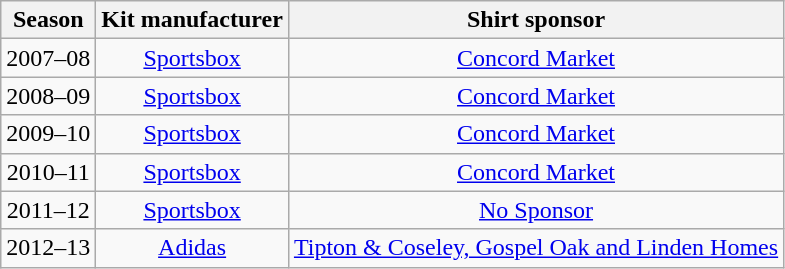<table class="wikitable" style="text-align: center">
<tr>
<th>Season</th>
<th>Kit manufacturer</th>
<th>Shirt sponsor</th>
</tr>
<tr>
<td>2007–08</td>
<td><a href='#'>Sportsbox</a></td>
<td><a href='#'>Concord Market</a></td>
</tr>
<tr>
<td>2008–09</td>
<td><a href='#'>Sportsbox</a></td>
<td><a href='#'>Concord Market</a></td>
</tr>
<tr>
<td>2009–10</td>
<td><a href='#'>Sportsbox</a></td>
<td><a href='#'>Concord Market</a></td>
</tr>
<tr>
<td>2010–11</td>
<td><a href='#'>Sportsbox</a></td>
<td><a href='#'>Concord Market</a></td>
</tr>
<tr>
<td>2011–12</td>
<td><a href='#'>Sportsbox</a></td>
<td><a href='#'>No Sponsor</a></td>
</tr>
<tr>
<td>2012–13</td>
<td><a href='#'>Adidas</a></td>
<td><a href='#'>Tipton & Coseley, Gospel Oak and Linden Homes</a></td>
</tr>
</table>
